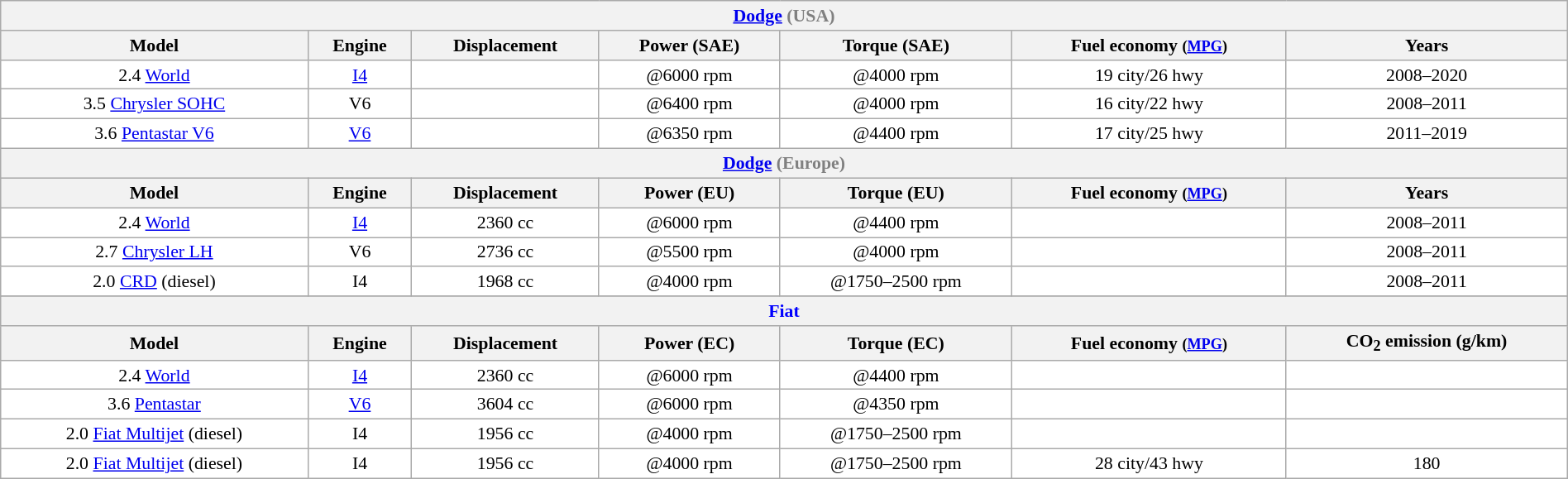<table class="wikitable"  style="text-align:center; font-size:91%; width:100%;">
<tr style="color: gray; text-align:center; vertical-align:middle;">
<th colspan=7><a href='#'>Dodge</a> (USA)</th>
</tr>
<tr style="background:#dcdcdc; text-align:center; vertical-align:middle;">
<th>Model</th>
<th>Engine</th>
<th>Displacement</th>
<th>Power (SAE)</th>
<th>Torque (SAE)</th>
<th>Fuel economy <small>(<a href='#'>MPG</a>)</small></th>
<th>Years</th>
</tr>
<tr style="background:#fff;">
<td>2.4 <a href='#'>World</a></td>
<td><a href='#'>I4</a></td>
<td></td>
<td> @6000 rpm</td>
<td> @4000 rpm</td>
<td>19 city/26 hwy</td>
<td>2008–2020</td>
</tr>
<tr style="background:#fff;">
<td>3.5 <a href='#'>Chrysler SOHC</a></td>
<td>V6</td>
<td></td>
<td> @6400 rpm</td>
<td> @4000 rpm</td>
<td>16 city/22 hwy</td>
<td>2008–2011</td>
</tr>
<tr style="background:#fff;">
<td>3.6 <a href='#'>Pentastar V6</a></td>
<td><a href='#'>V6</a></td>
<td></td>
<td> @6350 rpm</td>
<td> @4400 rpm</td>
<td>17 city/25 hwy</td>
<td>2011–2019</td>
</tr>
<tr style="color: gray; text-align:center; vertical-align:middle;">
<th colspan=7><a href='#'>Dodge</a> (Europe)</th>
</tr>
<tr style="background:#dcdcdc; text-align:center; vertical-align:middle;">
<th>Model</th>
<th>Engine</th>
<th>Displacement</th>
<th>Power (EU)</th>
<th>Torque (EU)</th>
<th>Fuel economy <small>(<a href='#'>MPG</a>)</small></th>
<th>Years</th>
</tr>
<tr style="background:#fff;">
<td>2.4 <a href='#'>World</a></td>
<td><a href='#'>I4</a></td>
<td>2360 cc</td>
<td> @6000 rpm</td>
<td> @4400 rpm</td>
<td></td>
<td>2008–2011</td>
</tr>
<tr style="background:#fff;">
<td>2.7 <a href='#'>Chrysler LH</a></td>
<td>V6</td>
<td>2736 cc</td>
<td> @5500 rpm</td>
<td> @4000 rpm</td>
<td></td>
<td>2008–2011</td>
</tr>
<tr style="background:#fff;">
<td>2.0 <a href='#'>CRD</a> (diesel)</td>
<td>I4</td>
<td>1968 cc</td>
<td> @4000 rpm</td>
<td> @1750–2500 rpm</td>
<td></td>
<td>2008–2011</td>
</tr>
<tr>
</tr>
<tr style="color: blue; text-align:center; vertical-align:middle;">
<th colspan=7>Fiat</th>
</tr>
<tr style="background:#dcdcdc; text-align:center; vertical-align:middle;">
<th>Model</th>
<th>Engine</th>
<th>Displacement</th>
<th>Power (EC)</th>
<th>Torque (EC)</th>
<th>Fuel economy <small>(<a href='#'>MPG</a>)</small></th>
<th>CO<sub>2</sub> emission (g/km)</th>
</tr>
<tr style="background:#fff;">
<td>2.4 <a href='#'>World</a></td>
<td><a href='#'>I4</a></td>
<td>2360 cc</td>
<td> @6000 rpm</td>
<td> @4400 rpm</td>
<td></td>
<td></td>
</tr>
<tr style="background:#fff;">
<td>3.6 <a href='#'>Pentastar</a></td>
<td><a href='#'>V6</a></td>
<td>3604 cc</td>
<td> @6000 rpm</td>
<td> @4350 rpm</td>
<td></td>
<td></td>
</tr>
<tr style="background:#fff;">
<td>2.0 <a href='#'>Fiat Multijet</a> (diesel)</td>
<td>I4</td>
<td>1956 cc</td>
<td> @4000 rpm</td>
<td> @1750–2500 rpm</td>
<td></td>
<td></td>
</tr>
<tr style="background:#fff;">
<td>2.0 <a href='#'>Fiat Multijet</a> (diesel)</td>
<td>I4</td>
<td>1956 cc</td>
<td> @4000 rpm</td>
<td> @1750–2500 rpm</td>
<td>28 city/43 hwy</td>
<td>180</td>
</tr>
</table>
